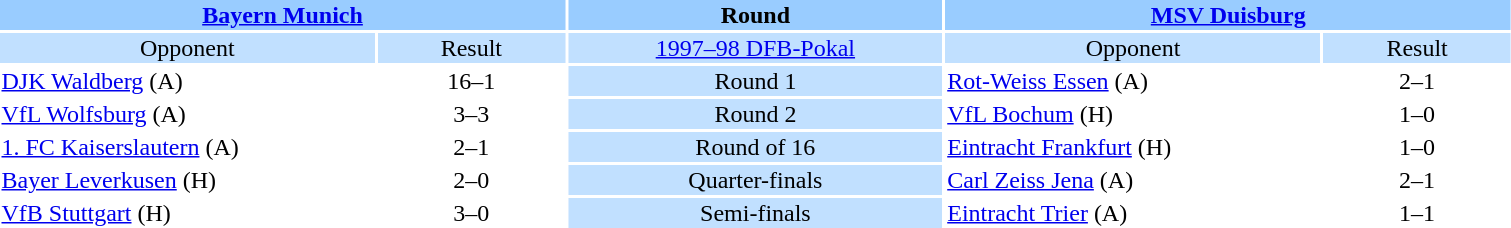<table style="width:80%; text-align:center;">
<tr style="vertical-align:top; background:#99CCFF;">
<th colspan="2"><a href='#'>Bayern Munich</a></th>
<th style="width:20%">Round</th>
<th colspan="2"><a href='#'>MSV Duisburg</a></th>
</tr>
<tr style="vertical-align:top; background:#C1E0FF;">
<td style="width:20%">Opponent</td>
<td style="width:10%">Result</td>
<td><a href='#'>1997–98 DFB-Pokal</a></td>
<td style="width:20%">Opponent</td>
<td style="width:10%">Result</td>
</tr>
<tr>
<td align="left"><a href='#'>DJK Waldberg</a> (A)</td>
<td>16–1</td>
<td style="background:#C1E0FF;">Round 1</td>
<td align="left"><a href='#'>Rot-Weiss Essen</a> (A)</td>
<td>2–1</td>
</tr>
<tr>
<td align="left"><a href='#'>VfL Wolfsburg</a> (A)</td>
<td>3–3  </td>
<td style="background:#C1E0FF;">Round 2</td>
<td align="left"><a href='#'>VfL Bochum</a> (H)</td>
<td>1–0</td>
</tr>
<tr>
<td align="left"><a href='#'>1. FC Kaiserslautern</a> (A)</td>
<td>2–1</td>
<td style="background:#C1E0FF;">Round of 16</td>
<td align="left"><a href='#'>Eintracht Frankfurt</a> (H)</td>
<td>1–0</td>
</tr>
<tr>
<td align="left"><a href='#'>Bayer Leverkusen</a> (H)</td>
<td>2–0</td>
<td style="background:#C1E0FF;">Quarter-finals</td>
<td align="left"><a href='#'>Carl Zeiss Jena</a> (A)</td>
<td>2–1</td>
</tr>
<tr>
<td align="left"><a href='#'>VfB Stuttgart</a> (H)</td>
<td>3–0</td>
<td style="background:#C1E0FF;">Semi-finals</td>
<td align="left"><a href='#'>Eintracht Trier</a> (A)</td>
<td>1–1  </td>
</tr>
</table>
